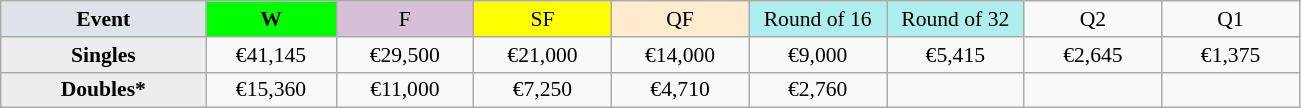<table class=wikitable style=font-size:90%;text-align:center>
<tr>
<td style="width:130px; background:#dfe2e9;"><strong>Event</strong></td>
<td style="width:80px; background:lime;"><strong>W</strong></td>
<td style="width:85px; background:thistle;">F</td>
<td style="width:85px; background:#ff0;">SF</td>
<td style="width:85px; background:#ffebcd;">QF</td>
<td style="width:85px; background:#afeeee;">Round of 16</td>
<td style="width:85px; background:#afeeee;">Round of 32</td>
<td width=85>Q2</td>
<td width=85>Q1</td>
</tr>
<tr>
<td style="background:#ededed;"><strong>Singles</strong></td>
<td>€41,145</td>
<td>€29,500</td>
<td>€21,000</td>
<td>€14,000</td>
<td>€9,000</td>
<td>€5,415</td>
<td>€2,645</td>
<td>€1,375</td>
</tr>
<tr>
<td style="background:#ededed;"><strong>Doubles*</strong></td>
<td>€15,360</td>
<td>€11,000</td>
<td>€7,250</td>
<td>€4,710</td>
<td>€2,760</td>
<td></td>
<td></td>
<td></td>
</tr>
</table>
